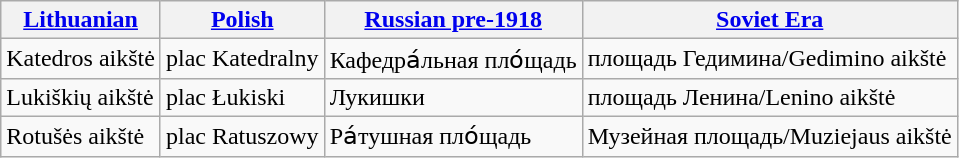<table class="sortable wikitable" border="1">
<tr>
<th><a href='#'>Lithuanian</a></th>
<th><a href='#'>Polish</a></th>
<th><a href='#'>Russian pre-1918</a></th>
<th><a href='#'>Soviet Era</a></th>
</tr>
<tr>
<td>Katedros aikštė</td>
<td>plac Katedralny</td>
<td>Кафедра́льная пло́щадь</td>
<td>площадь Гедимина/Gedimino aikštė</td>
</tr>
<tr>
<td>Lukiškių aikštė</td>
<td>plac Łukiski</td>
<td>Лукишки</td>
<td>площадь Ленина/Lenino aikštė</td>
</tr>
<tr>
<td>Rotušės aikštė</td>
<td>plac Ratuszowy</td>
<td>Ра́тушная пло́щадь</td>
<td>Музейная площадь/Muziejaus aikštė</td>
</tr>
</table>
